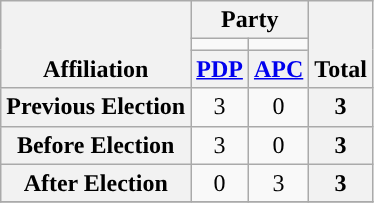<table class=wikitable style="text-align:center">
<tr style="vertical-align:bottom;">
<th rowspan=3>Affiliation</th>
<th colspan=2>Party</th>
<th rowspan=3>Total</th>
</tr>
<tr>
<td style="background-color:"></td>
<td style="background-color:"></td>
</tr>
<tr>
<th><a href='#'>PDP</a></th>
<th><a href='#'>APC</a></th>
</tr>
<tr>
<th>Previous Election</th>
<td>3</td>
<td>0</td>
<th>3</th>
</tr>
<tr>
<th>Before Election</th>
<td>3</td>
<td>0</td>
<th>3</th>
</tr>
<tr>
<th>After Election</th>
<td>0</td>
<td>3</td>
<th>3</th>
</tr>
<tr>
</tr>
</table>
